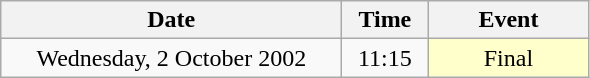<table class = "wikitable" style="text-align:center;">
<tr>
<th width=220>Date</th>
<th width=50>Time</th>
<th width=100>Event</th>
</tr>
<tr>
<td>Wednesday, 2 October 2002</td>
<td>11:15</td>
<td bgcolor=ffffcc>Final</td>
</tr>
</table>
